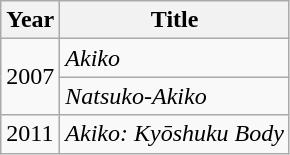<table class="wikitable">
<tr>
<th>Year</th>
<th>Title</th>
</tr>
<tr>
<td rowspan="2">2007</td>
<td><em>Akiko</em></td>
</tr>
<tr>
<td><em>Natsuko-Akiko</em></td>
</tr>
<tr>
<td>2011</td>
<td><em>Akiko: Kyōshuku Body</em></td>
</tr>
</table>
